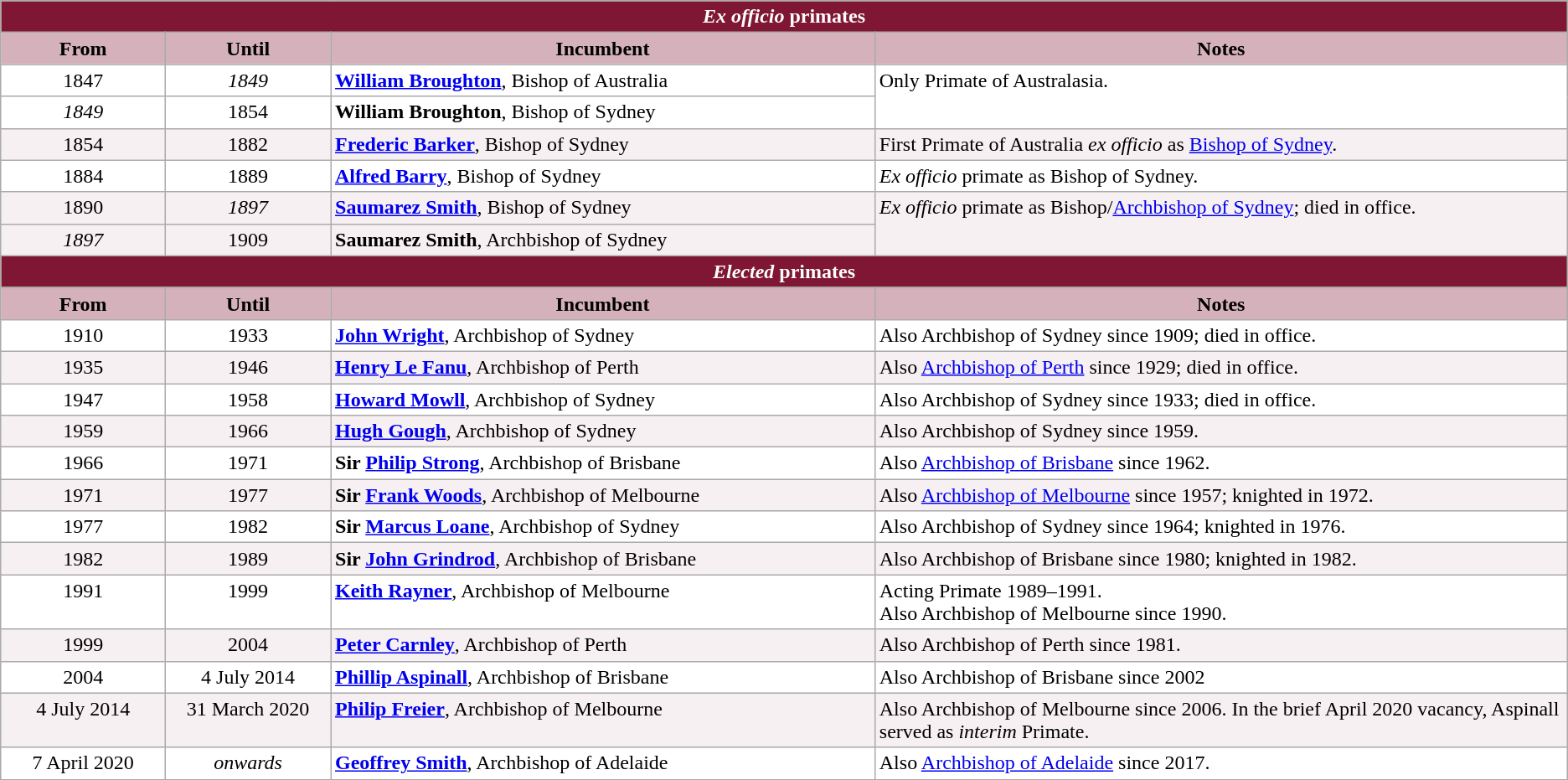<table class="wikitable">
<tr>
<th colspan="4" style="background-color: #7F1734; color: white;"><em>Ex officio</em> primates</th>
</tr>
<tr>
<th style="background-color: #D4B1BB; width: 10%;">From</th>
<th style="background-color: #D4B1BB; width: 10%;">Until</th>
<th style="background-color: #D4B1BB; width: 33%;">Incumbent</th>
<th style="background-color: #D4B1BB; width: 42%;">Notes</th>
</tr>
<tr valign="top" style="background-color: white;">
<td style="text-align: center;">1847</td>
<td style="text-align: center;"><em>1849</em></td>
<td><strong><a href='#'>William Broughton</a></strong>, Bishop of Australia</td>
<td rowspan="2">Only Primate of Australasia.</td>
</tr>
<tr valign="top" style="background-color: white;">
<td style="text-align: center;"><em>1849</em></td>
<td style="text-align: center;">1854</td>
<td><strong>William Broughton</strong>, Bishop of Sydney</td>
</tr>
<tr valign="top" style="background-color: #F7F0F2;">
<td style="text-align: center;">1854</td>
<td style="text-align: center;">1882</td>
<td><strong><a href='#'>Frederic Barker</a></strong>, Bishop of Sydney</td>
<td>First Primate of Australia <em>ex officio</em> as <a href='#'>Bishop of Sydney</a>.</td>
</tr>
<tr valign="top" style="background-color: white;">
<td style="text-align: center;">1884</td>
<td style="text-align: center;">1889</td>
<td><strong><a href='#'>Alfred Barry</a></strong>, Bishop of Sydney</td>
<td><em>Ex officio</em> primate as Bishop of Sydney.</td>
</tr>
<tr valign="top" style="background-color: #F7F0F2;">
<td style="text-align: center;">1890</td>
<td style="text-align: center;"><em>1897</em></td>
<td><strong><a href='#'>Saumarez Smith</a></strong>, Bishop of Sydney</td>
<td rowspan="2"><em>Ex officio</em> primate as Bishop/<a href='#'>Archbishop of Sydney</a>; died in office.</td>
</tr>
<tr valign="top" style="background-color: #F7F0F2;">
<td style="text-align: center;"><em>1897</em></td>
<td style="text-align: center;">1909</td>
<td><strong>Saumarez Smith</strong>, Archbishop of Sydney</td>
</tr>
<tr>
<th colspan="4" style="background-color: #7F1734; color: white;"><em>Elected</em> primates</th>
</tr>
<tr>
<th style="background-color: #D4B1BB; width: 10%;">From</th>
<th style="background-color: #D4B1BB; width: 10%;">Until</th>
<th style="background-color: #D4B1BB; width: 33%;">Incumbent</th>
<th style="background-color: #D4B1BB; width: 42%;">Notes</th>
</tr>
<tr valign="top" style="background-color: white;">
<td style="text-align: center;">1910</td>
<td style="text-align: center;">1933</td>
<td><strong><a href='#'>John Wright</a></strong>, Archbishop of Sydney</td>
<td>Also Archbishop of Sydney since 1909; died in office.</td>
</tr>
<tr valign="top" style="background-color: #F7F0F2;">
<td style="text-align: center;">1935</td>
<td style="text-align: center;">1946</td>
<td><strong><a href='#'>Henry Le Fanu</a></strong>, Archbishop of Perth</td>
<td>Also <a href='#'>Archbishop of Perth</a> since 1929; died in office.</td>
</tr>
<tr valign="top" style="background-color: white;">
<td style="text-align: center;">1947</td>
<td style="text-align: center;">1958</td>
<td><strong><a href='#'>Howard Mowll</a></strong>, Archbishop of Sydney</td>
<td>Also Archbishop of Sydney since 1933; died in office.</td>
</tr>
<tr valign="top" style="background-color: #F7F0F2;">
<td style="text-align: center;">1959</td>
<td style="text-align: center;">1966</td>
<td><strong><a href='#'>Hugh Gough</a></strong>, Archbishop of Sydney</td>
<td>Also Archbishop of Sydney since 1959.</td>
</tr>
<tr valign="top" style="background-color: white;">
<td style="text-align: center;">1966</td>
<td style="text-align: center;">1971</td>
<td><strong>Sir <a href='#'>Philip Strong</a></strong>, Archbishop of Brisbane</td>
<td>Also <a href='#'>Archbishop of Brisbane</a> since 1962.</td>
</tr>
<tr valign="top" style="background-color: #F7F0F2;">
<td style="text-align: center;">1971</td>
<td style="text-align: center;">1977</td>
<td><strong>Sir <a href='#'>Frank Woods</a></strong>, Archbishop of Melbourne</td>
<td>Also <a href='#'>Archbishop of Melbourne</a> since 1957; knighted in 1972.</td>
</tr>
<tr valign="top" style="background-color: white;">
<td style="text-align: center;">1977</td>
<td style="text-align: center;">1982</td>
<td><strong>Sir <a href='#'>Marcus Loane</a></strong>, Archbishop of Sydney</td>
<td>Also Archbishop of Sydney since 1964; knighted in 1976.</td>
</tr>
<tr valign="top" style="background-color: #F7F0F2;">
<td style="text-align: center;">1982</td>
<td style="text-align: center;">1989</td>
<td><strong>Sir <a href='#'>John Grindrod</a></strong>, Archbishop of Brisbane</td>
<td>Also Archbishop of Brisbane since 1980; knighted in 1982.</td>
</tr>
<tr valign="top" style="background-color: white;">
<td style="text-align: center;">1991</td>
<td style="text-align: center;">1999</td>
<td><strong><a href='#'>Keith Rayner</a></strong>, Archbishop of Melbourne</td>
<td>Acting Primate 1989–1991.<br>Also Archbishop of Melbourne since 1990.</td>
</tr>
<tr valign="top" style="background-color: #F7F0F2;">
<td style="text-align: center;">1999</td>
<td style="text-align: center;">2004</td>
<td><strong><a href='#'>Peter Carnley</a></strong>, Archbishop of Perth</td>
<td>Also Archbishop of Perth since 1981.</td>
</tr>
<tr valign="top" style="background-color: white;">
<td style="text-align: center;">2004</td>
<td style="text-align: center;">4 July 2014</td>
<td><strong><a href='#'>Phillip Aspinall</a></strong>, Archbishop of Brisbane</td>
<td>Also Archbishop of Brisbane since 2002</td>
</tr>
<tr valign="top" style="background-color: #F7F0F2;">
<td style="text-align: center;">4 July 2014</td>
<td style="text-align: center;">31 March 2020</td>
<td><strong><a href='#'>Philip Freier</a></strong>, Archbishop of Melbourne</td>
<td>Also Archbishop of Melbourne since 2006. In the brief April 2020 vacancy, Aspinall served as <em>interim</em> Primate.</td>
</tr>
<tr valign="top" style="background-color: white;">
<td style="text-align: center;">7 April 2020</td>
<td style="text-align: center;"><em>onwards</em></td>
<td><strong><a href='#'>Geoffrey Smith</a></strong>, Archbishop of Adelaide</td>
<td>Also <a href='#'>Archbishop of Adelaide</a> since 2017.</td>
</tr>
</table>
